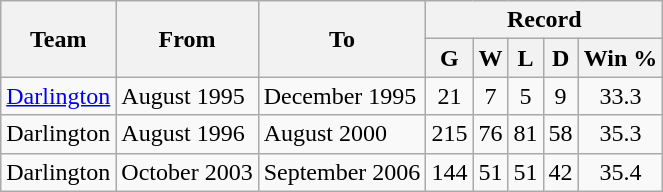<table class="wikitable" style="text-align: center">
<tr>
<th rowspan="2">Team</th>
<th rowspan="2">From</th>
<th rowspan="2">To</th>
<th colspan="5">Record</th>
</tr>
<tr>
<th>G</th>
<th>W</th>
<th>L</th>
<th>D</th>
<th>Win %</th>
</tr>
<tr>
<td align=left><a href='#'>Darlington</a></td>
<td align=left>August 1995</td>
<td align=left>December 1995</td>
<td>21</td>
<td>7</td>
<td>5</td>
<td>9</td>
<td>33.3</td>
</tr>
<tr>
<td align=left>Darlington</td>
<td align=left>August 1996</td>
<td align=left>August 2000</td>
<td>215</td>
<td>76</td>
<td>81</td>
<td>58</td>
<td>35.3</td>
</tr>
<tr>
<td align=left>Darlington</td>
<td align=left>October 2003</td>
<td align=left>September 2006</td>
<td>144</td>
<td>51</td>
<td>51</td>
<td>42</td>
<td>35.4</td>
</tr>
</table>
